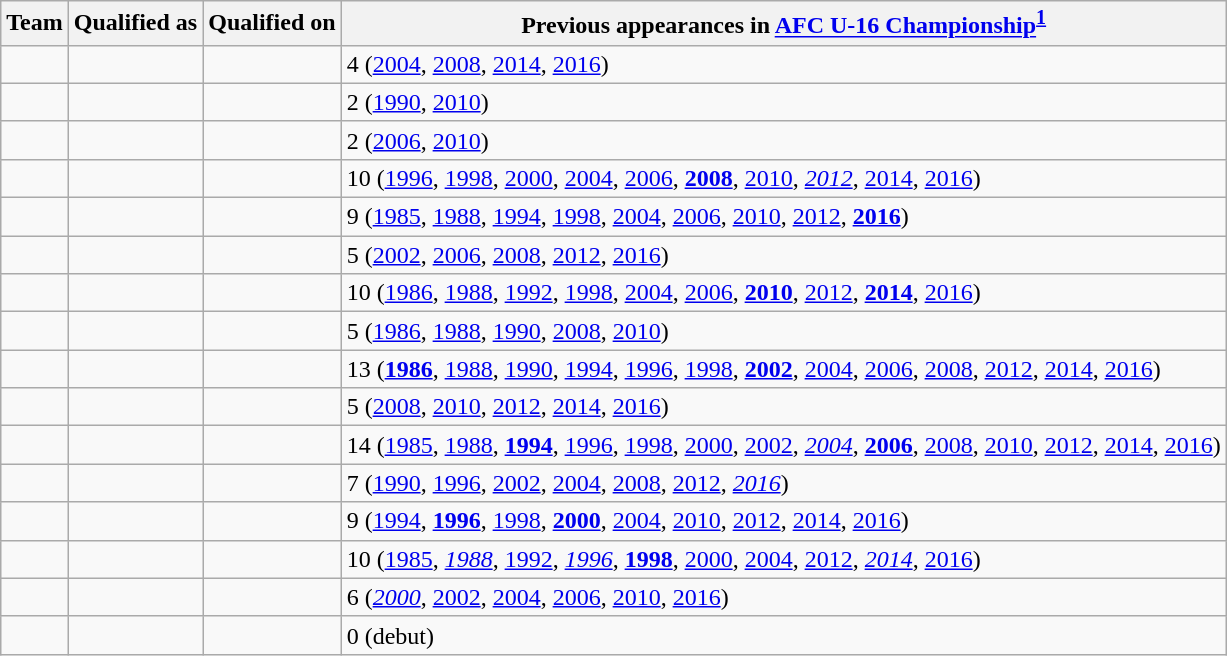<table class="wikitable sortable">
<tr>
<th>Team</th>
<th>Qualified as</th>
<th>Qualified on</th>
<th data-sort-type="number">Previous appearances in <a href='#'>AFC U-16 Championship</a><sup><strong><a href='#'>1</a></strong></sup></th>
</tr>
<tr>
<td></td>
<td></td>
<td></td>
<td>4 (<a href='#'>2004</a>, <a href='#'>2008</a>, <a href='#'>2014</a>, <a href='#'>2016</a>)</td>
</tr>
<tr>
<td></td>
<td></td>
<td></td>
<td>2 (<a href='#'>1990</a>, <a href='#'>2010</a>)</td>
</tr>
<tr>
<td></td>
<td></td>
<td></td>
<td>2 (<a href='#'>2006</a>, <a href='#'>2010</a>)</td>
</tr>
<tr>
<td></td>
<td></td>
<td></td>
<td>10 (<a href='#'>1996</a>, <a href='#'>1998</a>, <a href='#'>2000</a>, <a href='#'>2004</a>, <a href='#'>2006</a>, <strong><a href='#'>2008</a></strong>, <a href='#'>2010</a>, <em><a href='#'>2012</a></em>,  <a href='#'>2014</a>, <a href='#'>2016</a>)</td>
</tr>
<tr>
<td></td>
<td></td>
<td></td>
<td>9 (<a href='#'>1985</a>, <a href='#'>1988</a>, <a href='#'>1994</a>, <a href='#'>1998</a>, <a href='#'>2004</a>, <a href='#'>2006</a>, <a href='#'>2010</a>, <a href='#'>2012</a>, <strong><a href='#'>2016</a></strong>)</td>
</tr>
<tr>
<td></td>
<td></td>
<td></td>
<td>5 (<a href='#'>2002</a>, <a href='#'>2006</a>, <a href='#'>2008</a>, <a href='#'>2012</a>, <a href='#'>2016</a>)</td>
</tr>
<tr>
<td></td>
<td></td>
<td></td>
<td>10 (<a href='#'>1986</a>, <a href='#'>1988</a>, <a href='#'>1992</a>, <a href='#'>1998</a>, <a href='#'>2004</a>, <a href='#'>2006</a>, <strong><a href='#'>2010</a></strong>, <a href='#'>2012</a>,  <strong><a href='#'>2014</a></strong>, <a href='#'>2016</a>)</td>
</tr>
<tr>
<td></td>
<td></td>
<td></td>
<td>5 (<a href='#'>1986</a>, <a href='#'>1988</a>, <a href='#'>1990</a>, <a href='#'>2008</a>, <a href='#'>2010</a>)</td>
</tr>
<tr>
<td></td>
<td></td>
<td></td>
<td>13 (<strong><a href='#'>1986</a></strong>, <a href='#'>1988</a>, <a href='#'>1990</a>, <a href='#'>1994</a>, <a href='#'>1996</a>, <a href='#'>1998</a>, <strong><a href='#'>2002</a></strong>, <a href='#'>2004</a>, <a href='#'>2006</a>, <a href='#'>2008</a>, <a href='#'>2012</a>, <a href='#'>2014</a>, <a href='#'>2016</a>)</td>
</tr>
<tr>
<td></td>
<td></td>
<td></td>
<td>5 (<a href='#'>2008</a>, <a href='#'>2010</a>, <a href='#'>2012</a>, <a href='#'>2014</a>, <a href='#'>2016</a>)</td>
</tr>
<tr>
<td></td>
<td></td>
<td></td>
<td>14 (<a href='#'>1985</a>, <a href='#'>1988</a>, <strong><a href='#'>1994</a></strong>, <a href='#'>1996</a>, <a href='#'>1998</a>, <a href='#'>2000</a>, <a href='#'>2002</a>, <em><a href='#'>2004</a></em>,  <strong><a href='#'>2006</a></strong>, <a href='#'>2008</a>, <a href='#'>2010</a>, <a href='#'>2012</a>, <a href='#'>2014</a>, <a href='#'>2016</a>)</td>
</tr>
<tr>
<td></td>
<td></td>
<td></td>
<td>7 (<a href='#'>1990</a>, <a href='#'>1996</a>, <a href='#'>2002</a>, <a href='#'>2004</a>, <a href='#'>2008</a>, <a href='#'>2012</a>, <em><a href='#'>2016</a></em>)</td>
</tr>
<tr>
<td></td>
<td></td>
<td></td>
<td>9 (<a href='#'>1994</a>, <strong><a href='#'>1996</a></strong>, <a href='#'>1998</a>, <strong><a href='#'>2000</a></strong>, <a href='#'>2004</a>, <a href='#'>2010</a>, <a href='#'>2012</a>, <a href='#'>2014</a>, <a href='#'>2016</a>)</td>
</tr>
<tr>
<td></td>
<td></td>
<td></td>
<td>10 (<a href='#'>1985</a>, <em><a href='#'>1988</a></em>, <a href='#'>1992</a>, <em><a href='#'>1996</a></em>, <strong><a href='#'>1998</a></strong>, <a href='#'>2000</a>, <a href='#'>2004</a>, <a href='#'>2012</a>, <em><a href='#'>2014</a></em>, <a href='#'>2016</a>)</td>
</tr>
<tr>
<td></td>
<td></td>
<td></td>
<td>6 (<em><a href='#'>2000</a></em>, <a href='#'>2002</a>, <a href='#'>2004</a>, <a href='#'>2006</a>, <a href='#'>2010</a>, <a href='#'>2016</a>)</td>
</tr>
<tr>
<td></td>
<td></td>
<td></td>
<td>0 (debut)</td>
</tr>
</table>
